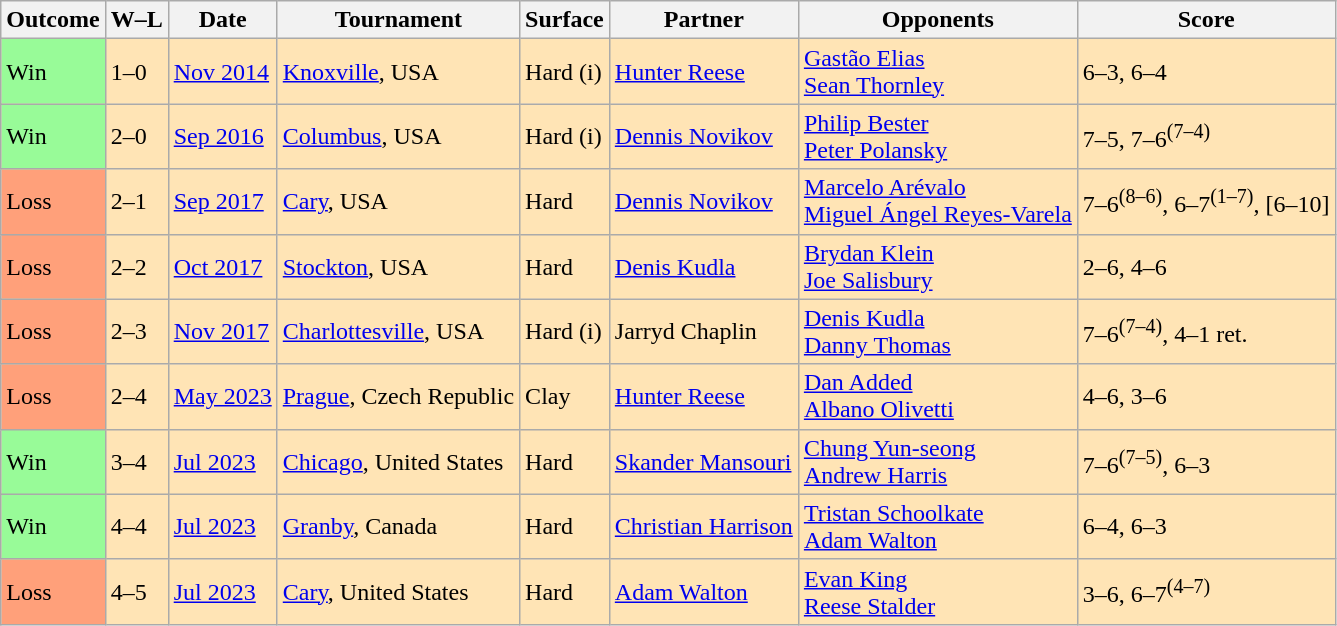<table class=wikitable>
<tr>
<th>Outcome</th>
<th>W–L</th>
<th>Date</th>
<th>Tournament</th>
<th>Surface</th>
<th>Partner</th>
<th>Opponents</th>
<th>Score</th>
</tr>
<tr bgcolor=moccasin>
<td style="background:#98FB98">Win</td>
<td>1–0</td>
<td><a href='#'>Nov 2014</a></td>
<td><a href='#'>Knoxville</a>, USA</td>
<td>Hard (i)</td>
<td> <a href='#'>Hunter Reese</a></td>
<td> <a href='#'>Gastão Elias</a><br> <a href='#'>Sean Thornley</a></td>
<td>6–3, 6–4</td>
</tr>
<tr bgcolor=moccasin>
<td style="background:#98FB98">Win</td>
<td>2–0</td>
<td><a href='#'>Sep 2016</a></td>
<td><a href='#'>Columbus</a>, USA</td>
<td>Hard (i)</td>
<td> <a href='#'>Dennis Novikov</a></td>
<td> <a href='#'>Philip Bester</a><br> <a href='#'>Peter Polansky</a></td>
<td>7–5, 7–6<sup>(7–4)</sup></td>
</tr>
<tr bgcolor=moccasin>
<td style="background:#FFA07A">Loss</td>
<td>2–1</td>
<td><a href='#'>Sep 2017</a></td>
<td><a href='#'>Cary</a>, USA</td>
<td>Hard</td>
<td> <a href='#'>Dennis Novikov</a></td>
<td> <a href='#'>Marcelo Arévalo</a><br> <a href='#'>Miguel Ángel Reyes-Varela</a></td>
<td>7–6<sup>(8–6)</sup>, 6–7<sup>(1–7)</sup>, [6–10]</td>
</tr>
<tr bgcolor=moccasin>
<td style="background:#FFA07A">Loss</td>
<td>2–2</td>
<td><a href='#'>Oct 2017</a></td>
<td><a href='#'>Stockton</a>, USA</td>
<td>Hard</td>
<td> <a href='#'>Denis Kudla</a></td>
<td> <a href='#'>Brydan Klein</a><br> <a href='#'>Joe Salisbury</a></td>
<td>2–6, 4–6</td>
</tr>
<tr bgcolor=moccasin>
<td style="background:#FFA07A">Loss</td>
<td>2–3</td>
<td><a href='#'>Nov 2017</a></td>
<td><a href='#'>Charlottesville</a>, USA</td>
<td>Hard (i)</td>
<td> Jarryd Chaplin</td>
<td> <a href='#'>Denis Kudla</a><br> <a href='#'>Danny Thomas</a></td>
<td>7–6<sup>(7–4)</sup>, 4–1 ret.</td>
</tr>
<tr bgcolor=moccasin>
<td style="background:#FFA07A">Loss</td>
<td>2–4</td>
<td><a href='#'>May 2023</a></td>
<td><a href='#'>Prague</a>, Czech Republic</td>
<td>Clay</td>
<td> <a href='#'>Hunter Reese</a></td>
<td> <a href='#'>Dan Added</a><br> <a href='#'>Albano Olivetti</a></td>
<td>4–6, 3–6</td>
</tr>
<tr bgcolor=moccasin>
<td style="background:#98FB98">Win</td>
<td>3–4</td>
<td><a href='#'>Jul 2023</a></td>
<td><a href='#'>Chicago</a>, United States</td>
<td>Hard</td>
<td> <a href='#'>Skander Mansouri</a></td>
<td> <a href='#'>Chung Yun-seong</a><br> <a href='#'>Andrew Harris</a></td>
<td>7–6<sup>(7–5)</sup>, 6–3</td>
</tr>
<tr bgcolor=moccasin>
<td style="background:#98FB98">Win</td>
<td>4–4</td>
<td><a href='#'>Jul 2023</a></td>
<td><a href='#'>Granby</a>, Canada</td>
<td>Hard</td>
<td> <a href='#'>Christian Harrison</a></td>
<td> <a href='#'>Tristan Schoolkate</a><br> <a href='#'>Adam Walton</a></td>
<td>6–4, 6–3</td>
</tr>
<tr bgcolor=moccasin>
<td style="background:#FFA07A">Loss</td>
<td>4–5</td>
<td><a href='#'>Jul 2023</a></td>
<td><a href='#'>Cary</a>, United States</td>
<td>Hard</td>
<td> <a href='#'>Adam Walton</a></td>
<td> <a href='#'>Evan King</a><br> <a href='#'>Reese Stalder</a></td>
<td>3–6, 6–7<sup>(4–7)</sup></td>
</tr>
</table>
